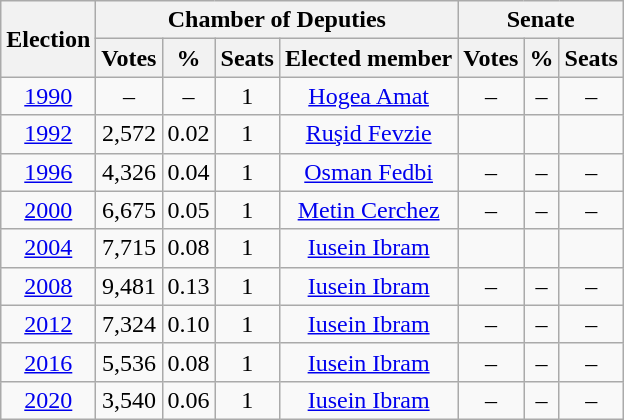<table class=wikitable style=text-align:center>
<tr>
<th rowspan=2>Election</th>
<th colspan=4>Chamber of Deputies</th>
<th colspan=3>Senate</th>
</tr>
<tr>
<th>Votes</th>
<th>%</th>
<th>Seats</th>
<th>Elected member</th>
<th>Votes</th>
<th>%</th>
<th>Seats</th>
</tr>
<tr>
<td align=center><a href='#'>1990</a></td>
<td>–</td>
<td>–</td>
<td>1</td>
<td><a href='#'>Hogea Amat</a></td>
<td>–</td>
<td>–</td>
<td>–</td>
</tr>
<tr>
<td align=center><a href='#'>1992</a></td>
<td>2,572</td>
<td>0.02</td>
<td>1</td>
<td><a href='#'>Ruşid Fevzie</a></td>
<td></td>
<td></td>
<td></td>
</tr>
<tr>
<td align=center><a href='#'>1996</a></td>
<td>4,326</td>
<td>0.04</td>
<td>1</td>
<td><a href='#'>Osman Fedbi</a></td>
<td>–</td>
<td>–</td>
<td>–</td>
</tr>
<tr>
<td align=center><a href='#'>2000</a></td>
<td>6,675</td>
<td>0.05</td>
<td>1</td>
<td><a href='#'>Metin Cerchez</a></td>
<td>–</td>
<td>–</td>
<td>–</td>
</tr>
<tr>
<td align=center><a href='#'>2004</a></td>
<td>7,715</td>
<td>0.08</td>
<td>1</td>
<td><a href='#'>Iusein Ibram</a></td>
<td></td>
<td></td>
<td></td>
</tr>
<tr>
<td align=center><a href='#'>2008</a></td>
<td>9,481</td>
<td>0.13</td>
<td>1</td>
<td><a href='#'>Iusein Ibram</a></td>
<td>–</td>
<td>–</td>
<td>–</td>
</tr>
<tr>
<td align=center><a href='#'>2012</a></td>
<td>7,324</td>
<td>0.10</td>
<td>1</td>
<td><a href='#'>Iusein Ibram</a></td>
<td>–</td>
<td>–</td>
<td>–</td>
</tr>
<tr>
<td align=center><a href='#'>2016</a></td>
<td>5,536</td>
<td>0.08</td>
<td>1</td>
<td><a href='#'>Iusein Ibram</a></td>
<td>–</td>
<td>–</td>
<td>–</td>
</tr>
<tr>
<td align=center><a href='#'>2020</a></td>
<td>3,540</td>
<td>0.06</td>
<td>1</td>
<td><a href='#'>Iusein Ibram</a></td>
<td>–</td>
<td>–</td>
<td>–</td>
</tr>
</table>
